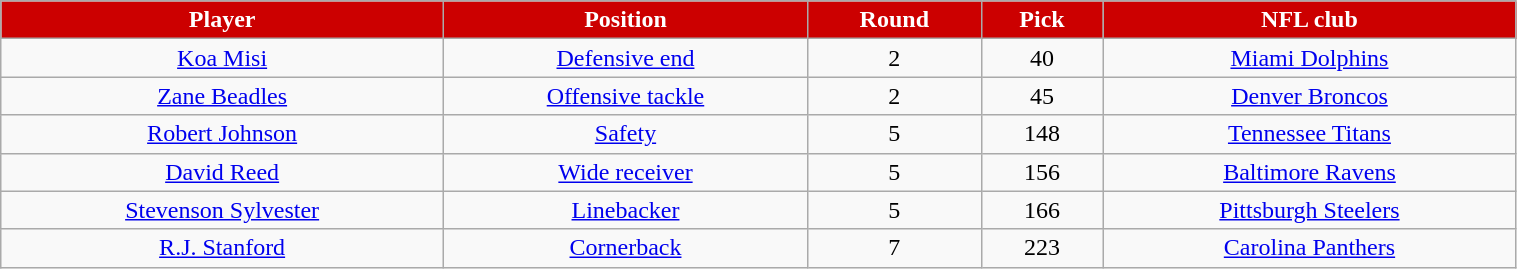<table class="wikitable" width="80%">
<tr align="center" style="background:#CC0000; color:white">
<td><strong>Player</strong></td>
<td><strong>Position</strong></td>
<td><strong>Round</strong></td>
<td><strong>Pick</strong></td>
<td><strong>NFL club</strong></td>
</tr>
<tr align="center">
<td><a href='#'>Koa Misi</a></td>
<td><a href='#'>Defensive end</a></td>
<td>2</td>
<td>40</td>
<td><a href='#'>Miami Dolphins</a></td>
</tr>
<tr align="center">
<td><a href='#'>Zane Beadles</a></td>
<td><a href='#'>Offensive tackle</a></td>
<td>2</td>
<td>45</td>
<td><a href='#'>Denver Broncos</a></td>
</tr>
<tr align="center">
<td><a href='#'>Robert Johnson</a></td>
<td><a href='#'>Safety</a></td>
<td>5</td>
<td>148</td>
<td><a href='#'>Tennessee Titans</a></td>
</tr>
<tr align="center">
<td><a href='#'>David Reed</a></td>
<td><a href='#'>Wide receiver</a></td>
<td>5</td>
<td>156</td>
<td><a href='#'>Baltimore Ravens</a></td>
</tr>
<tr align="center">
<td><a href='#'>Stevenson Sylvester</a></td>
<td><a href='#'>Linebacker</a></td>
<td>5</td>
<td>166</td>
<td><a href='#'>Pittsburgh Steelers</a></td>
</tr>
<tr align="center">
<td><a href='#'>R.J. Stanford</a></td>
<td><a href='#'>Cornerback</a></td>
<td>7</td>
<td>223</td>
<td><a href='#'>Carolina Panthers</a></td>
</tr>
</table>
